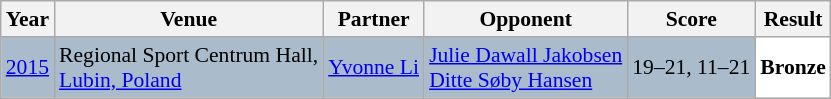<table class="sortable wikitable" style="font-size: 90%;">
<tr>
<th>Year</th>
<th>Venue</th>
<th>Partner</th>
<th>Opponent</th>
<th>Score</th>
<th>Result</th>
</tr>
<tr style="background:#AABBCC">
<td align="center"><a href='#'>2015</a></td>
<td align="left">Regional Sport Centrum Hall,<br><a href='#'>Lubin, Poland</a></td>
<td align="left"> <a href='#'>Yvonne Li</a></td>
<td align="left"> <a href='#'>Julie Dawall Jakobsen</a> <br>  <a href='#'>Ditte Søby Hansen</a></td>
<td align="left">19–21, 11–21</td>
<td style="text-align:left; background:white"> <strong>Bronze</strong></td>
</tr>
</table>
